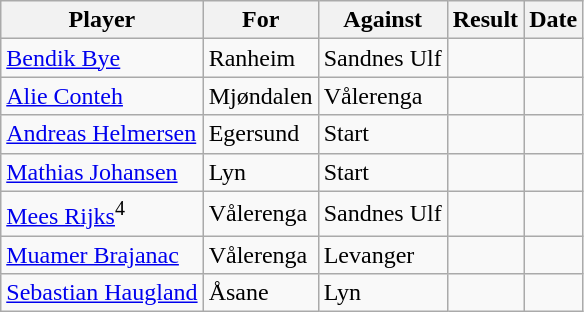<table class="wikitable">
<tr>
<th>Player</th>
<th>For</th>
<th>Against</th>
<th style="text-align:center">Result</th>
<th>Date</th>
</tr>
<tr>
<td> <a href='#'>Bendik Bye</a></td>
<td>Ranheim</td>
<td>Sandnes Ulf</td>
<td></td>
<td></td>
</tr>
<tr>
<td> <a href='#'>Alie Conteh</a></td>
<td>Mjøndalen</td>
<td>Vålerenga</td>
<td></td>
<td></td>
</tr>
<tr>
<td> <a href='#'>Andreas Helmersen</a></td>
<td>Egersund</td>
<td>Start</td>
<td></td>
<td></td>
</tr>
<tr>
<td> <a href='#'>Mathias Johansen</a></td>
<td>Lyn</td>
<td>Start</td>
<td></td>
<td></td>
</tr>
<tr>
<td> <a href='#'>Mees Rijks</a><sup>4</sup></td>
<td>Vålerenga</td>
<td>Sandnes Ulf</td>
<td></td>
<td></td>
</tr>
<tr>
<td> <a href='#'>Muamer Brajanac</a></td>
<td>Vålerenga</td>
<td>Levanger</td>
<td></td>
<td></td>
</tr>
<tr>
<td> <a href='#'>Sebastian Haugland</a></td>
<td>Åsane</td>
<td>Lyn</td>
<td></td>
<td></td>
</tr>
</table>
